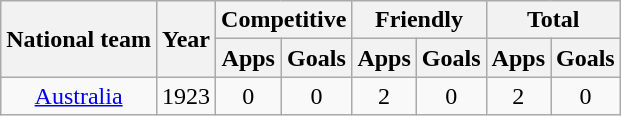<table class="wikitable" style="text-align:center">
<tr>
<th rowspan="2">National team</th>
<th rowspan="2">Year</th>
<th colspan="2">Competitive</th>
<th colspan="2">Friendly</th>
<th colspan="2">Total</th>
</tr>
<tr>
<th>Apps</th>
<th>Goals</th>
<th>Apps</th>
<th>Goals</th>
<th>Apps</th>
<th>Goals</th>
</tr>
<tr>
<td><a href='#'>Australia</a></td>
<td>1923</td>
<td>0</td>
<td>0</td>
<td>2</td>
<td>0</td>
<td>2</td>
<td>0</td>
</tr>
</table>
